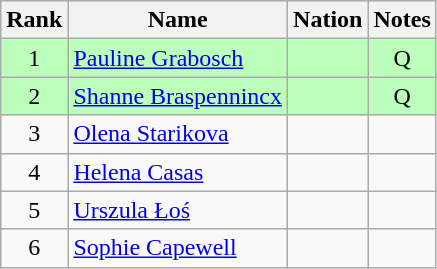<table class="wikitable sortable" style="text-align:center">
<tr>
<th>Rank</th>
<th>Name</th>
<th>Nation</th>
<th>Notes</th>
</tr>
<tr bgcolor=bbffbb>
<td>1</td>
<td align=left><a href='#'>Pauline Grabosch</a></td>
<td align=left></td>
<td>Q</td>
</tr>
<tr bgcolor=bbffbb>
<td>2</td>
<td align=left><a href='#'>Shanne Braspennincx</a></td>
<td align=left></td>
<td>Q</td>
</tr>
<tr>
<td>3</td>
<td align=left><a href='#'>Olena Starikova</a></td>
<td align=left></td>
<td></td>
</tr>
<tr>
<td>4</td>
<td align=left><a href='#'>Helena Casas</a></td>
<td align=left></td>
<td></td>
</tr>
<tr>
<td>5</td>
<td align=left><a href='#'>Urszula Łoś</a></td>
<td align=left></td>
<td></td>
</tr>
<tr>
<td>6</td>
<td align=left><a href='#'>Sophie Capewell</a></td>
<td align=left></td>
<td></td>
</tr>
</table>
